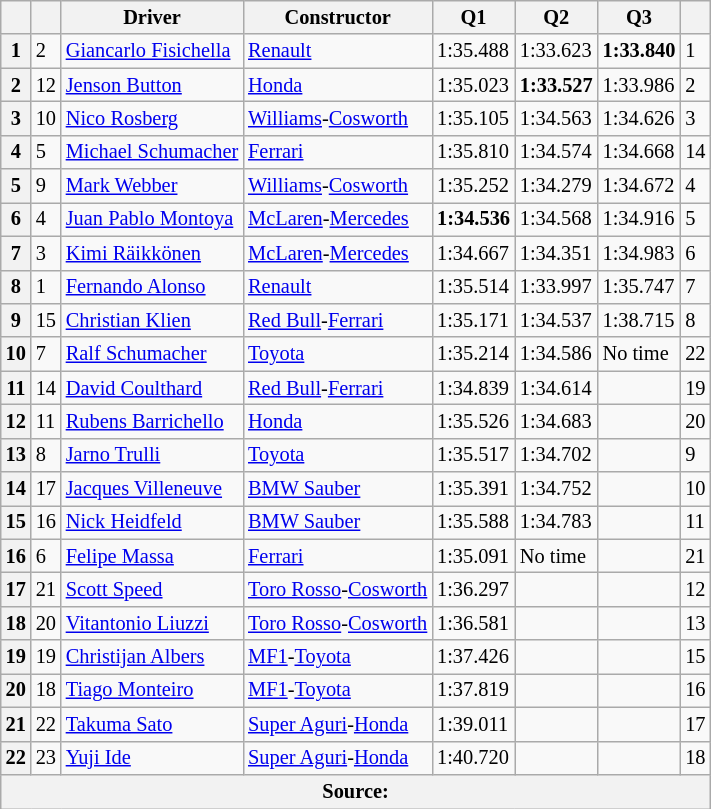<table class="wikitable sortable" style="font-size: 85%;">
<tr>
<th></th>
<th></th>
<th>Driver</th>
<th>Constructor</th>
<th>Q1</th>
<th>Q2</th>
<th>Q3</th>
<th></th>
</tr>
<tr>
<th>1</th>
<td>2</td>
<td> <a href='#'>Giancarlo Fisichella</a></td>
<td><a href='#'>Renault</a></td>
<td>1:35.488</td>
<td>1:33.623</td>
<td><strong>1:33.840</strong></td>
<td>1</td>
</tr>
<tr>
<th>2</th>
<td>12</td>
<td> <a href='#'>Jenson Button</a></td>
<td><a href='#'>Honda</a></td>
<td>1:35.023</td>
<td><strong>1:33.527</strong></td>
<td>1:33.986</td>
<td>2</td>
</tr>
<tr>
<th>3</th>
<td>10</td>
<td> <a href='#'>Nico Rosberg</a></td>
<td><a href='#'>Williams</a>-<a href='#'>Cosworth</a></td>
<td>1:35.105</td>
<td>1:34.563</td>
<td>1:34.626</td>
<td>3</td>
</tr>
<tr>
<th>4</th>
<td>5</td>
<td> <a href='#'>Michael Schumacher</a></td>
<td><a href='#'>Ferrari</a></td>
<td>1:35.810</td>
<td>1:34.574</td>
<td>1:34.668</td>
<td>14</td>
</tr>
<tr>
<th>5</th>
<td>9</td>
<td> <a href='#'>Mark Webber</a></td>
<td><a href='#'>Williams</a>-<a href='#'>Cosworth</a></td>
<td>1:35.252</td>
<td>1:34.279</td>
<td>1:34.672</td>
<td>4</td>
</tr>
<tr>
<th>6</th>
<td>4</td>
<td> <a href='#'>Juan Pablo Montoya</a></td>
<td><a href='#'>McLaren</a>-<a href='#'>Mercedes</a></td>
<td><strong>1:34.536</strong></td>
<td>1:34.568</td>
<td>1:34.916</td>
<td>5</td>
</tr>
<tr>
<th>7</th>
<td>3</td>
<td> <a href='#'>Kimi Räikkönen</a></td>
<td><a href='#'>McLaren</a>-<a href='#'>Mercedes</a></td>
<td>1:34.667</td>
<td>1:34.351</td>
<td>1:34.983</td>
<td>6</td>
</tr>
<tr>
<th>8</th>
<td>1</td>
<td> <a href='#'>Fernando Alonso</a></td>
<td><a href='#'>Renault</a></td>
<td>1:35.514</td>
<td>1:33.997</td>
<td>1:35.747</td>
<td>7</td>
</tr>
<tr>
<th>9</th>
<td>15</td>
<td> <a href='#'>Christian Klien</a></td>
<td><a href='#'>Red Bull</a>-<a href='#'>Ferrari</a></td>
<td>1:35.171</td>
<td>1:34.537</td>
<td>1:38.715</td>
<td>8</td>
</tr>
<tr>
<th>10</th>
<td>7</td>
<td> <a href='#'>Ralf Schumacher</a></td>
<td><a href='#'>Toyota</a></td>
<td>1:35.214</td>
<td>1:34.586</td>
<td>No time</td>
<td>22</td>
</tr>
<tr>
<th>11</th>
<td>14</td>
<td> <a href='#'>David Coulthard</a></td>
<td><a href='#'>Red Bull</a>-<a href='#'>Ferrari</a></td>
<td>1:34.839</td>
<td>1:34.614</td>
<td></td>
<td>19</td>
</tr>
<tr>
<th>12</th>
<td>11</td>
<td> <a href='#'>Rubens Barrichello</a></td>
<td><a href='#'>Honda</a></td>
<td>1:35.526</td>
<td>1:34.683</td>
<td></td>
<td>20</td>
</tr>
<tr>
<th>13</th>
<td>8</td>
<td> <a href='#'>Jarno Trulli</a></td>
<td><a href='#'>Toyota</a></td>
<td>1:35.517</td>
<td>1:34.702</td>
<td></td>
<td>9</td>
</tr>
<tr>
<th>14</th>
<td>17</td>
<td> <a href='#'>Jacques Villeneuve</a></td>
<td><a href='#'>BMW Sauber</a></td>
<td>1:35.391</td>
<td>1:34.752</td>
<td></td>
<td>10</td>
</tr>
<tr>
<th>15</th>
<td>16</td>
<td> <a href='#'>Nick Heidfeld</a></td>
<td><a href='#'>BMW Sauber</a></td>
<td>1:35.588</td>
<td>1:34.783</td>
<td></td>
<td>11</td>
</tr>
<tr>
<th>16</th>
<td>6</td>
<td> <a href='#'>Felipe Massa</a></td>
<td><a href='#'>Ferrari</a></td>
<td>1:35.091</td>
<td>No time</td>
<td></td>
<td>21</td>
</tr>
<tr>
<th>17</th>
<td>21</td>
<td> <a href='#'>Scott Speed</a></td>
<td><a href='#'>Toro Rosso</a>-<a href='#'>Cosworth</a></td>
<td>1:36.297</td>
<td></td>
<td></td>
<td>12</td>
</tr>
<tr>
<th>18</th>
<td>20</td>
<td> <a href='#'>Vitantonio Liuzzi</a></td>
<td><a href='#'>Toro Rosso</a>-<a href='#'>Cosworth</a></td>
<td>1:36.581</td>
<td></td>
<td></td>
<td>13</td>
</tr>
<tr>
<th>19</th>
<td>19</td>
<td> <a href='#'>Christijan Albers</a></td>
<td><a href='#'>MF1</a>-<a href='#'>Toyota</a></td>
<td>1:37.426</td>
<td></td>
<td></td>
<td>15</td>
</tr>
<tr>
<th>20</th>
<td>18</td>
<td> <a href='#'>Tiago Monteiro</a></td>
<td><a href='#'>MF1</a>-<a href='#'>Toyota</a></td>
<td>1:37.819</td>
<td></td>
<td></td>
<td>16</td>
</tr>
<tr>
<th>21</th>
<td>22</td>
<td> <a href='#'>Takuma Sato</a></td>
<td><a href='#'>Super Aguri</a>-<a href='#'>Honda</a></td>
<td>1:39.011</td>
<td></td>
<td></td>
<td>17</td>
</tr>
<tr>
<th>22</th>
<td>23</td>
<td> <a href='#'>Yuji Ide</a></td>
<td><a href='#'>Super Aguri</a>-<a href='#'>Honda</a></td>
<td>1:40.720</td>
<td></td>
<td></td>
<td>18</td>
</tr>
<tr>
<th colspan=8>Source:</th>
</tr>
</table>
